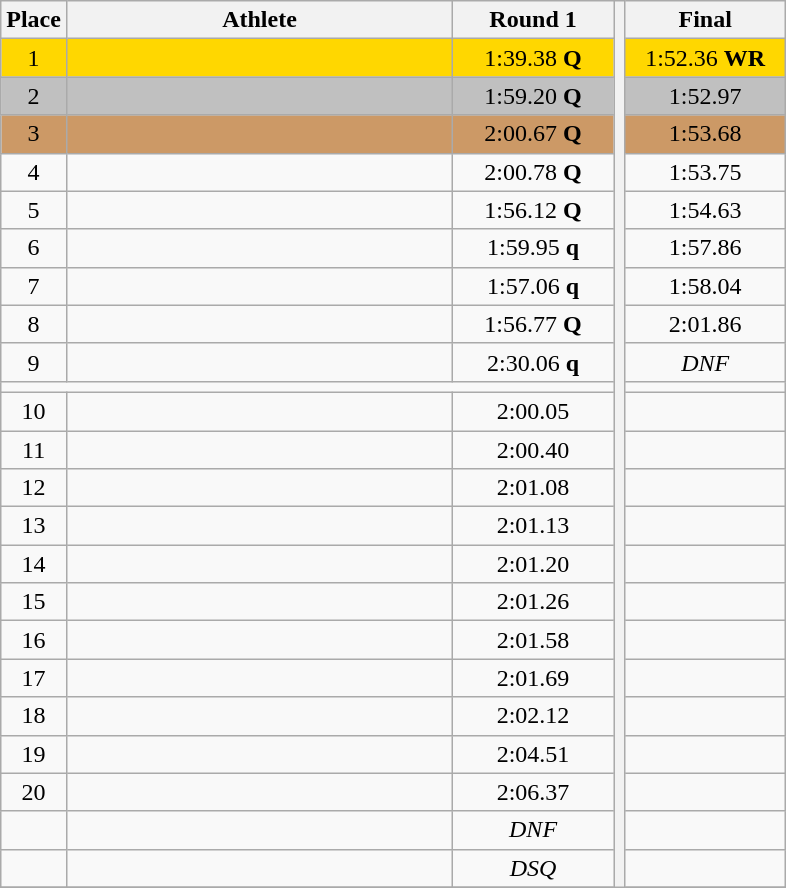<table class="wikitable" style="text-align:center">
<tr>
<th>Place</th>
<th width=250>Athlete</th>
<th width=100>Round 1</th>
<th rowspan=31></th>
<th width=100>Final</th>
</tr>
<tr bgcolor=gold>
<td>1</td>
<td align=left></td>
<td>1:39.38 <strong>Q</strong></td>
<td>1:52.36 <strong>WR</strong></td>
</tr>
<tr bgcolor=silver>
<td>2</td>
<td align=left></td>
<td>1:59.20 <strong>Q</strong></td>
<td>1:52.97</td>
</tr>
<tr bgcolor=cc9966>
<td>3</td>
<td align=left></td>
<td>2:00.67 <strong>Q</strong></td>
<td>1:53.68</td>
</tr>
<tr>
<td>4</td>
<td align=left></td>
<td>2:00.78 <strong>Q</strong></td>
<td>1:53.75</td>
</tr>
<tr>
<td>5</td>
<td align=left></td>
<td>1:56.12 <strong>Q</strong></td>
<td>1:54.63</td>
</tr>
<tr>
<td>6</td>
<td align=left></td>
<td>1:59.95 <strong>q</strong></td>
<td>1:57.86</td>
</tr>
<tr>
<td>7</td>
<td align=left></td>
<td>1:57.06 <strong>q</strong></td>
<td>1:58.04</td>
</tr>
<tr>
<td>8</td>
<td align=left></td>
<td>1:56.77 <strong>Q</strong></td>
<td>2:01.86</td>
</tr>
<tr>
<td>9</td>
<td align=left></td>
<td>2:30.06 <strong>q</strong></td>
<td><em>DNF</em></td>
</tr>
<tr>
<td colspan=10></td>
</tr>
<tr>
<td>10</td>
<td align=left></td>
<td>2:00.05</td>
<td></td>
</tr>
<tr>
<td>11</td>
<td align=left></td>
<td>2:00.40</td>
<td></td>
</tr>
<tr>
<td>12</td>
<td align=left></td>
<td>2:01.08</td>
<td></td>
</tr>
<tr>
<td>13</td>
<td align=left></td>
<td>2:01.13</td>
<td></td>
</tr>
<tr>
<td>14</td>
<td align=left></td>
<td>2:01.20</td>
<td></td>
</tr>
<tr>
<td>15</td>
<td align=left></td>
<td>2:01.26</td>
<td></td>
</tr>
<tr>
<td>16</td>
<td align=left></td>
<td>2:01.58</td>
<td></td>
</tr>
<tr>
<td>17</td>
<td align=left></td>
<td>2:01.69</td>
<td></td>
</tr>
<tr>
<td>18</td>
<td align=left></td>
<td>2:02.12</td>
<td></td>
</tr>
<tr>
<td>19</td>
<td align=left></td>
<td>2:04.51</td>
<td></td>
</tr>
<tr>
<td>20</td>
<td align=left></td>
<td>2:06.37</td>
<td></td>
</tr>
<tr>
<td></td>
<td align=left></td>
<td><em>DNF</em></td>
<td></td>
</tr>
<tr>
<td></td>
<td align=left></td>
<td><em>DSQ</em></td>
<td></td>
</tr>
<tr>
</tr>
</table>
